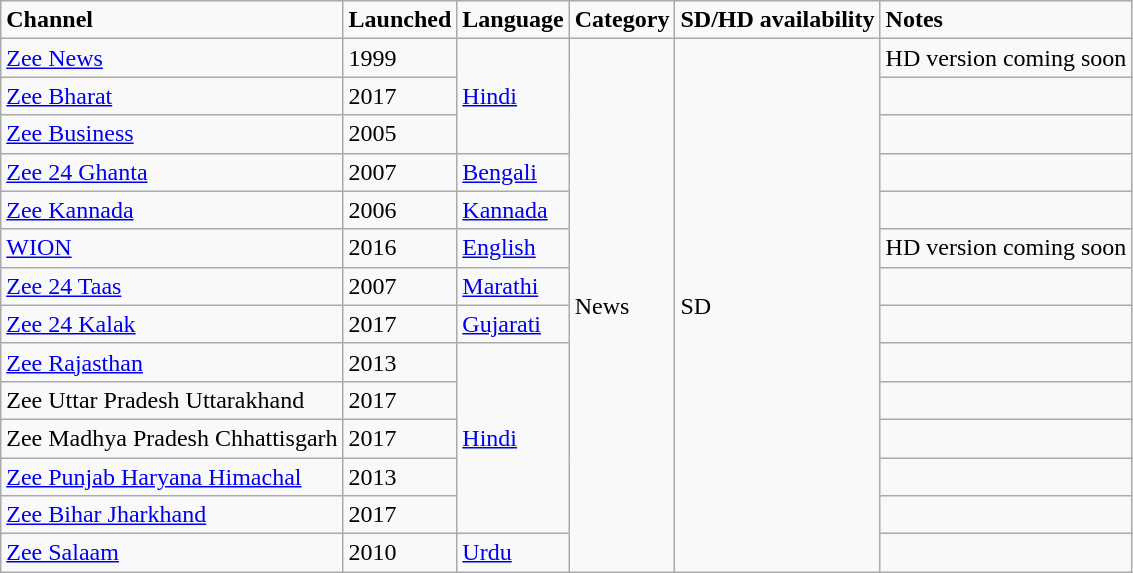<table class="wikitable" style="text-align:middle;">
<tr>
<td><strong>Channel</strong></td>
<td><strong>Launched</strong></td>
<td><strong>Language</strong></td>
<td><strong>Category</strong></td>
<td><strong>SD/HD availability</strong></td>
<td><strong>Notes</strong></td>
</tr>
<tr>
<td><a href='#'>Zee News</a></td>
<td>1999</td>
<td rowspan="3"><a href='#'>Hindi</a></td>
<td rowspan="14">News</td>
<td rowspan="14">SD</td>
<td>HD version coming soon</td>
</tr>
<tr>
<td><a href='#'>Zee Bharat</a></td>
<td>2017</td>
<td></td>
</tr>
<tr>
<td><a href='#'>Zee Business</a></td>
<td>2005</td>
<td></td>
</tr>
<tr>
<td><a href='#'>Zee 24 Ghanta</a></td>
<td>2007</td>
<td><a href='#'>Bengali</a></td>
<td></td>
</tr>
<tr>
<td><a href='#'>Zee Kannada</a></td>
<td>2006</td>
<td><a href='#'>Kannada</a></td>
<td></td>
</tr>
<tr>
<td><a href='#'>WION</a></td>
<td>2016</td>
<td><a href='#'>English</a></td>
<td>HD version coming soon</td>
</tr>
<tr>
<td><a href='#'>Zee 24 Taas</a></td>
<td>2007</td>
<td><a href='#'>Marathi</a></td>
<td></td>
</tr>
<tr>
<td><a href='#'>Zee 24 Kalak</a></td>
<td>2017</td>
<td><a href='#'>Gujarati</a></td>
<td></td>
</tr>
<tr>
<td><a href='#'>Zee Rajasthan</a></td>
<td>2013</td>
<td rowspan="5"><a href='#'>Hindi</a></td>
<td></td>
</tr>
<tr>
<td>Zee Uttar Pradesh Uttarakhand</td>
<td>2017</td>
<td></td>
</tr>
<tr>
<td>Zee Madhya Pradesh Chhattisgarh</td>
<td>2017</td>
<td></td>
</tr>
<tr>
<td><a href='#'>Zee Punjab Haryana Himachal</a></td>
<td>2013</td>
<td></td>
</tr>
<tr>
<td><a href='#'>Zee Bihar Jharkhand</a></td>
<td>2017</td>
<td></td>
</tr>
<tr>
<td><a href='#'>Zee Salaam</a></td>
<td>2010</td>
<td><a href='#'>Urdu</a></td>
<td></td>
</tr>
</table>
